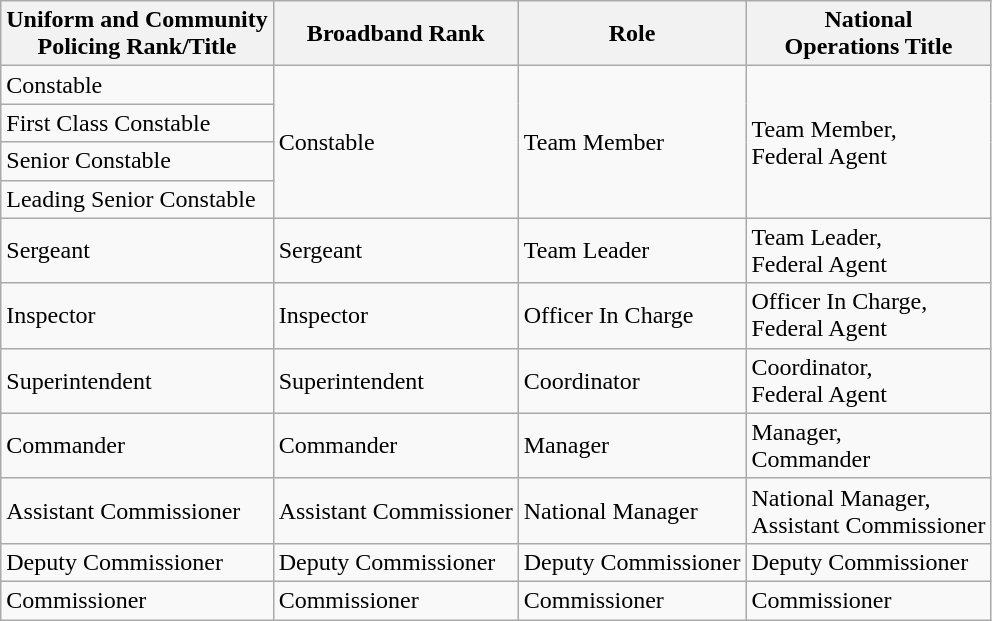<table class="wikitable">
<tr>
<th>Uniform and Community<br>Policing Rank/Title</th>
<th>Broadband Rank</th>
<th>Role</th>
<th>National<br>Operations Title</th>
</tr>
<tr>
<td>Constable</td>
<td rowspan="4">Constable</td>
<td rowspan="4">Team Member</td>
<td rowspan="4">Team Member,<br>Federal Agent</td>
</tr>
<tr>
<td>First Class Constable</td>
</tr>
<tr>
<td>Senior Constable</td>
</tr>
<tr>
<td>Leading Senior Constable</td>
</tr>
<tr>
<td>Sergeant</td>
<td>Sergeant</td>
<td>Team Leader</td>
<td>Team Leader,<br>Federal Agent</td>
</tr>
<tr>
<td>Inspector</td>
<td>Inspector</td>
<td>Officer In Charge</td>
<td>Officer In Charge,<br>Federal Agent</td>
</tr>
<tr>
<td>Superintendent</td>
<td>Superintendent</td>
<td>Coordinator</td>
<td>Coordinator,<br>Federal Agent</td>
</tr>
<tr>
<td>Commander</td>
<td>Commander</td>
<td>Manager</td>
<td>Manager,<br>Commander</td>
</tr>
<tr>
<td>Assistant Commissioner</td>
<td>Assistant Commissioner</td>
<td>National Manager</td>
<td>National Manager,<br>Assistant Commissioner</td>
</tr>
<tr>
<td>Deputy Commissioner</td>
<td>Deputy Commissioner</td>
<td>Deputy Commissioner</td>
<td>Deputy Commissioner</td>
</tr>
<tr>
<td>Commissioner</td>
<td>Commissioner</td>
<td>Commissioner</td>
<td>Commissioner</td>
</tr>
</table>
